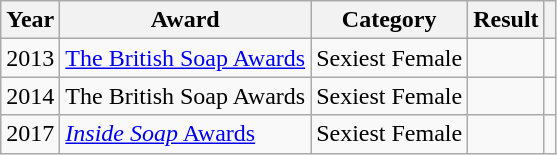<table class="wikitable sortable">
<tr>
<th>Year</th>
<th>Award</th>
<th>Category</th>
<th>Result</th>
<th scope=col class=unsortable></th>
</tr>
<tr>
<td>2013</td>
<td><a href='#'>The British Soap Awards</a></td>
<td>Sexiest Female</td>
<td></td>
<td align="center"></td>
</tr>
<tr>
<td>2014</td>
<td>The British Soap Awards</td>
<td>Sexiest Female</td>
<td></td>
<td align="center"></td>
</tr>
<tr>
<td>2017</td>
<td><a href='#'><em>Inside Soap</em> Awards</a></td>
<td>Sexiest Female</td>
<td></td>
<td align="center"></td>
</tr>
</table>
